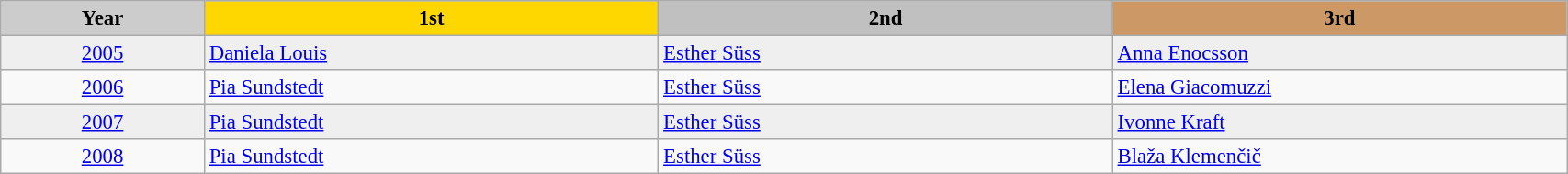<table class="wikitable sortable" width=90% bgcolor="#f7f8ff" cellpadding="3" cellspacing="0" border="1" style="font-size: 95%; border: gray solid 1px; border-collapse: collapse">
<tr bgcolor="#CCCCCC">
<td align="center"><strong>Year</strong></td>
<td width=29% align="center" bgcolor="gold"><strong>1st</strong></td>
<td width=29% align="center" bgcolor="silver"><strong>2nd</strong></td>
<td width=29% align="center" bgcolor="#CC9966"><strong>3rd</strong></td>
</tr>
<tr bgcolor="#EFEFEF">
<td align="center"><a href='#'>2005</a></td>
<td> <a href='#'>Daniela Louis</a></td>
<td> <a href='#'>Esther Süss</a></td>
<td> <a href='#'>Anna Enocsson</a></td>
</tr>
<tr>
<td align="center"><a href='#'>2006</a></td>
<td> <a href='#'>Pia Sundstedt</a></td>
<td> <a href='#'>Esther Süss</a></td>
<td> <a href='#'>Elena Giacomuzzi</a></td>
</tr>
<tr bgcolor="#EFEFEF">
<td align="center"><a href='#'>2007</a></td>
<td> <a href='#'>Pia Sundstedt</a></td>
<td> <a href='#'>Esther Süss</a></td>
<td> <a href='#'>Ivonne Kraft</a></td>
</tr>
<tr>
<td align="center"><a href='#'>2008</a></td>
<td> <a href='#'>Pia Sundstedt</a></td>
<td> <a href='#'>Esther Süss</a></td>
<td> <a href='#'>Blaža Klemenčič</a></td>
</tr>
</table>
